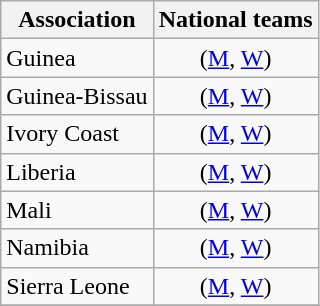<table class="wikitable sortable" style="text-align:center;">
<tr>
<th>Association</th>
<th>National teams</th>
</tr>
<tr>
<td style="text-align:left;"> Guinea</td>
<td>(<a href='#'>M</a>, <a href='#'>W</a>)</td>
</tr>
<tr>
<td style="text-align:left;"> Guinea-Bissau</td>
<td>(<a href='#'>M</a>, <a href='#'>W</a>)</td>
</tr>
<tr>
<td style="text-align:left;"> Ivory Coast</td>
<td>(<a href='#'>M</a>, <a href='#'>W</a>)</td>
</tr>
<tr>
<td style="text-align:left;"> Liberia</td>
<td>(<a href='#'>M</a>, <a href='#'>W</a>)</td>
</tr>
<tr>
<td style="text-align:left;"> Mali</td>
<td>(<a href='#'>M</a>, <a href='#'>W</a>)</td>
</tr>
<tr>
<td style="text-align:left;"> Namibia</td>
<td>(<a href='#'>M</a>, <a href='#'>W</a>)</td>
</tr>
<tr>
<td style="text-align:left;"> Sierra Leone</td>
<td>(<a href='#'>M</a>, <a href='#'>W</a>)</td>
</tr>
<tr>
</tr>
</table>
